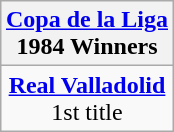<table class="wikitable" style="text-align: center; margin: 0 auto;">
<tr>
<th><a href='#'>Copa de la Liga</a><br>1984 Winners</th>
</tr>
<tr>
<td><strong><a href='#'>Real Valladolid</a></strong><br>1st title</td>
</tr>
</table>
